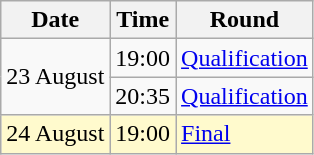<table class="wikitable">
<tr>
<th>Date</th>
<th>Time</th>
<th>Round</th>
</tr>
<tr>
<td rowspan=2>23 August</td>
<td>19:00</td>
<td><a href='#'>Qualification</a></td>
</tr>
<tr>
<td>20:35</td>
<td><a href='#'>Qualification</a></td>
</tr>
<tr style=background:lemonchiffon>
<td>24 August</td>
<td>19:00</td>
<td><a href='#'>Final</a></td>
</tr>
</table>
